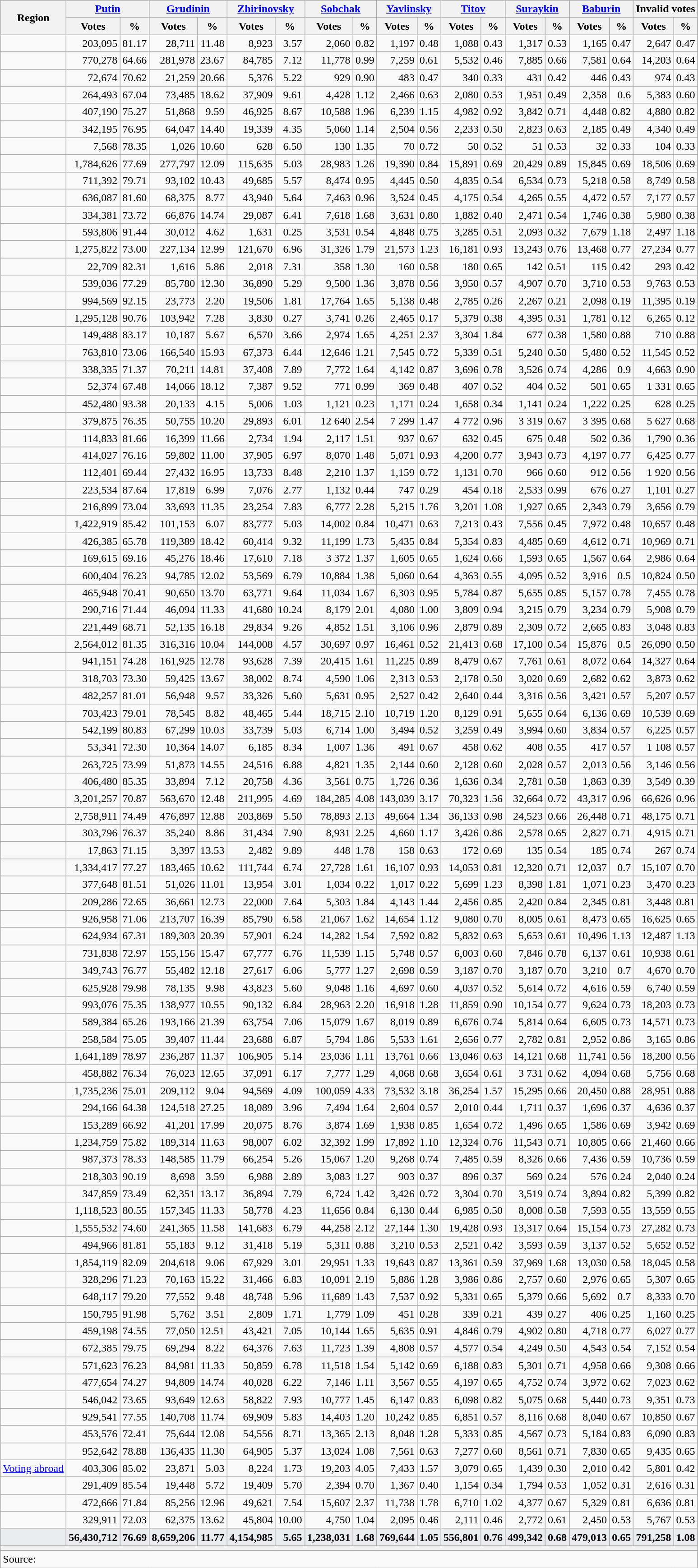<table class="wikitable sortable">
<tr>
<th rowspan="2">Region</th>
<th colspan="2"><a href='#'>Putin</a></th>
<th colspan="2"><a href='#'>Grudinin</a></th>
<th colspan="2"><a href='#'>Zhirinovsky</a></th>
<th colspan="2"><a href='#'>Sobchak</a></th>
<th colspan="2"><a href='#'>Yavlinsky</a></th>
<th colspan="2"><a href='#'>Titov</a></th>
<th colspan="2"><a href='#'>Suraykin</a></th>
<th colspan="2"><a href='#'>Baburin</a></th>
<th colspan="2">Invalid votes</th>
</tr>
<tr>
<th>Votes</th>
<th>%</th>
<th>Votes</th>
<th>%</th>
<th>Votes</th>
<th>%</th>
<th>Votes</th>
<th>%</th>
<th>Votes</th>
<th>%</th>
<th>Votes</th>
<th>%</th>
<th>Votes</th>
<th>%</th>
<th>Votes</th>
<th>%</th>
<th>Votes</th>
<th>%</th>
</tr>
<tr align="right">
<td align="left"></td>
<td>203,095</td>
<td>81.17</td>
<td>28,711</td>
<td>11.48</td>
<td>8,923</td>
<td>3.57</td>
<td>2,060</td>
<td>0.82</td>
<td>1,197</td>
<td>0.48</td>
<td>1,088</td>
<td>0.43</td>
<td>1,317</td>
<td>0.53</td>
<td>1,165</td>
<td>0.47</td>
<td>2,647</td>
<td>0.47</td>
</tr>
<tr align="right">
<td align="left"></td>
<td>770,278</td>
<td>64.66</td>
<td>281,978</td>
<td>23.67</td>
<td>84,785</td>
<td>7.12</td>
<td>11,778</td>
<td>0.99</td>
<td>7,259</td>
<td>0.61</td>
<td>5,532</td>
<td>0.46</td>
<td>7,885</td>
<td>0.66</td>
<td>7,581</td>
<td>0.64</td>
<td>14,203</td>
<td>0.64</td>
</tr>
<tr align="right">
<td align="left"></td>
<td>72,674</td>
<td>70.62</td>
<td>21,259</td>
<td>20.66</td>
<td>5,376</td>
<td>5.22</td>
<td>929</td>
<td>0.90</td>
<td>483</td>
<td>0.47</td>
<td>340</td>
<td>0.33</td>
<td>431</td>
<td>0.42</td>
<td>446</td>
<td>0.43</td>
<td>974</td>
<td>0.43</td>
</tr>
<tr align="right">
<td align="left"></td>
<td>264,493</td>
<td>67.04</td>
<td>73,485</td>
<td>18.62</td>
<td>37,909</td>
<td>9.61</td>
<td>4,428</td>
<td>1.12</td>
<td>2,466</td>
<td>0.63</td>
<td>2,080</td>
<td>0.53</td>
<td>1,951</td>
<td>0.49</td>
<td>2,358</td>
<td>0.6</td>
<td>5,383</td>
<td>0.60</td>
</tr>
<tr align="right">
<td align="left"></td>
<td>407,190</td>
<td>75.27</td>
<td>51,868</td>
<td>9.59</td>
<td>46,925</td>
<td>8.67</td>
<td>10,588</td>
<td>1.96</td>
<td>6,239</td>
<td>1.15</td>
<td>4,982</td>
<td>0.92</td>
<td>3,842</td>
<td>0.71</td>
<td>4,448</td>
<td>0.82</td>
<td>4,880</td>
<td>0.82</td>
</tr>
<tr align="right">
<td align="left"></td>
<td>342,195</td>
<td>76.95</td>
<td>64,047</td>
<td>14.40</td>
<td>19,339</td>
<td>4.35</td>
<td>5,060</td>
<td>1.14</td>
<td>2,504</td>
<td>0.56</td>
<td>2,233</td>
<td>0.50</td>
<td>2,823</td>
<td>0.63</td>
<td>2,185</td>
<td>0.49</td>
<td>4,340</td>
<td>0.49</td>
</tr>
<tr align="right">
<td align="left"></td>
<td>7,568</td>
<td>78.35</td>
<td>1,026</td>
<td>10.60</td>
<td>628</td>
<td>6.50</td>
<td>130</td>
<td>1.35</td>
<td>70</td>
<td>0.72</td>
<td>50</td>
<td>0.52</td>
<td>51</td>
<td>0.53</td>
<td>32</td>
<td>0.33</td>
<td>104</td>
<td>0.33</td>
</tr>
<tr align="right">
<td align="left"></td>
<td>1,784,626</td>
<td>77.69</td>
<td>277,797</td>
<td>12.09</td>
<td>115,635</td>
<td>5.03</td>
<td>28,983</td>
<td>1.26</td>
<td>19,390</td>
<td>0.84</td>
<td>15,891</td>
<td>0.69</td>
<td>20,429</td>
<td>0.89</td>
<td>15,845</td>
<td>0.69</td>
<td>18,506</td>
<td>0.69</td>
</tr>
<tr align="right">
<td align="left"></td>
<td>711,392</td>
<td>79.71</td>
<td>93,102</td>
<td>10.43</td>
<td>49,685</td>
<td>5.57</td>
<td>8,474</td>
<td>0.95</td>
<td>4,445</td>
<td>0.50</td>
<td>4,835</td>
<td>0.54</td>
<td>6,534</td>
<td>0.73</td>
<td>5,218</td>
<td>0.58</td>
<td>8,749</td>
<td>0.58</td>
</tr>
<tr align="right">
<td align="left"></td>
<td>636,087</td>
<td>81.60</td>
<td>68,375</td>
<td>8.77</td>
<td>43,940</td>
<td>5.64</td>
<td>7,463</td>
<td>0.96</td>
<td>3,524</td>
<td>0.45</td>
<td>4,175</td>
<td>0.54</td>
<td>4,265</td>
<td>0.55</td>
<td>4,472</td>
<td>0.57</td>
<td>7,177</td>
<td>0.57</td>
</tr>
<tr align="right">
<td align="left"></td>
<td>334,381</td>
<td>73.72</td>
<td>66,876</td>
<td>14.74</td>
<td>29,087</td>
<td>6.41</td>
<td>7,618</td>
<td>1.68</td>
<td>3,631</td>
<td>0.80</td>
<td>1,882</td>
<td>0.40</td>
<td>2,471</td>
<td>0.54</td>
<td>1,746</td>
<td>0.38</td>
<td>5,980</td>
<td>0.38</td>
</tr>
<tr align="right">
<td align="left"></td>
<td>593,806</td>
<td>91.44</td>
<td>30,012</td>
<td>4.62</td>
<td>1,631</td>
<td>0.25</td>
<td>3,531</td>
<td>0.54</td>
<td>4,848</td>
<td>0.75</td>
<td>3,285</td>
<td>0.51</td>
<td>2,093</td>
<td>0.32</td>
<td>7,679</td>
<td>1.18</td>
<td>2,497</td>
<td>1.18</td>
</tr>
<tr align="right">
<td align="left"></td>
<td>1,275,822</td>
<td>73.00</td>
<td>227,134</td>
<td>12.99</td>
<td>121,670</td>
<td>6.96</td>
<td>31,326</td>
<td>1.79</td>
<td>21,573</td>
<td>1.23</td>
<td>16,181</td>
<td>0.93</td>
<td>13,243</td>
<td>0.76</td>
<td>13,468</td>
<td>0.77</td>
<td>27,234</td>
<td>0.77</td>
</tr>
<tr align="right">
<td align="left"></td>
<td>22,709</td>
<td>82.31</td>
<td>1,616</td>
<td>5.86</td>
<td>2,018</td>
<td>7.31</td>
<td>358</td>
<td>1.30</td>
<td>160</td>
<td>0.58</td>
<td>180</td>
<td>0.65</td>
<td>142</td>
<td>0.51</td>
<td>115</td>
<td>0.42</td>
<td>293</td>
<td>0.42</td>
</tr>
<tr align="right">
<td align="left"></td>
<td>539,036</td>
<td>77.29</td>
<td>85,780</td>
<td>12.30</td>
<td>36,890</td>
<td>5.29</td>
<td>9,500</td>
<td>1.36</td>
<td>3,878</td>
<td>0.56</td>
<td>3,950</td>
<td>0.57</td>
<td>4,907</td>
<td>0.70</td>
<td>3,710</td>
<td>0.53</td>
<td>9,763</td>
<td>0.53</td>
</tr>
<tr align="right">
<td align="left"></td>
<td>994,569</td>
<td>92.15</td>
<td>23,773</td>
<td>2.20</td>
<td>19,506</td>
<td>1.81</td>
<td>17,764</td>
<td>1.65</td>
<td>5,138</td>
<td>0.48</td>
<td>2,785</td>
<td>0.26</td>
<td>2,267</td>
<td>0.21</td>
<td>2,098</td>
<td>0.19</td>
<td>11,395</td>
<td>0.19</td>
</tr>
<tr align="right">
<td align="left"></td>
<td>1,295,128</td>
<td>90.76</td>
<td>103,942</td>
<td>7.28</td>
<td>3,830</td>
<td>0.27</td>
<td>3,741</td>
<td>0.26</td>
<td>2,465</td>
<td>0.17</td>
<td>5,379</td>
<td>0.38</td>
<td>4,395</td>
<td>0.31</td>
<td>1,781</td>
<td>0.12</td>
<td>6,265</td>
<td>0.12</td>
</tr>
<tr align="right">
<td align="left"></td>
<td>149,488</td>
<td>83.17</td>
<td>10,187</td>
<td>5.67</td>
<td>6,570</td>
<td>3.66</td>
<td>2,974</td>
<td>1.65</td>
<td>4,251</td>
<td>2.37</td>
<td>3,304</td>
<td>1.84</td>
<td>677</td>
<td>0.38</td>
<td>1,580</td>
<td>0.88</td>
<td>710</td>
<td>0.88</td>
</tr>
<tr align="right">
<td align="left"></td>
<td>763,810</td>
<td>73.06</td>
<td>166,540</td>
<td>15.93</td>
<td>67,373</td>
<td>6.44</td>
<td>12,646</td>
<td>1.21</td>
<td>7,545</td>
<td>0.72</td>
<td>5,339</td>
<td>0.51</td>
<td>5,240</td>
<td>0.50</td>
<td>5,480</td>
<td>0.52</td>
<td>11,545</td>
<td>0.52</td>
</tr>
<tr align="right">
<td align="left"></td>
<td>338,335</td>
<td>71.37</td>
<td>70,211</td>
<td>14.81</td>
<td>37,408</td>
<td>7.89</td>
<td>7,772</td>
<td>1.64</td>
<td>4,142</td>
<td>0.87</td>
<td>3,696</td>
<td>0.78</td>
<td>3,526</td>
<td>0.74</td>
<td>4,286</td>
<td>0.9</td>
<td>4,663</td>
<td>0.90</td>
</tr>
<tr align="right">
<td align="left"></td>
<td>52,374</td>
<td>67.48</td>
<td>14,066</td>
<td>18.12</td>
<td>7,387</td>
<td>9.52</td>
<td>771</td>
<td>0.99</td>
<td>369</td>
<td>0.48</td>
<td>407</td>
<td>0.52</td>
<td>404</td>
<td>0.52</td>
<td>501</td>
<td>0.65</td>
<td>1 331</td>
<td>0.65</td>
</tr>
<tr align="right">
<td align="left"></td>
<td>452,480</td>
<td>93.38</td>
<td>20,133</td>
<td>4.15</td>
<td>5,006</td>
<td>1.03</td>
<td>1,121</td>
<td>0.23</td>
<td>1,171</td>
<td>0.24</td>
<td>1,658</td>
<td>0.34</td>
<td>1,141</td>
<td>0.24</td>
<td>1,222</td>
<td>0.25</td>
<td>628</td>
<td>0.25</td>
</tr>
<tr align="right">
<td align="left"></td>
<td>379,875</td>
<td>76.35</td>
<td>50,755</td>
<td>10.20</td>
<td>29,893</td>
<td>6.01</td>
<td>12 640</td>
<td>2.54</td>
<td>7 299</td>
<td>1.47</td>
<td>4 772</td>
<td>0.96</td>
<td>3 319</td>
<td>0.67</td>
<td>3 395</td>
<td>0.68</td>
<td>5 627</td>
<td>0.68</td>
</tr>
<tr align="right">
<td align="left"></td>
<td>114,833</td>
<td>81.66</td>
<td>16,399</td>
<td>11.66</td>
<td>2,734</td>
<td>1.94</td>
<td>2,117</td>
<td>1.51</td>
<td>937</td>
<td>0.67</td>
<td>632</td>
<td>0.45</td>
<td>675</td>
<td>0.48</td>
<td>502</td>
<td>0.36</td>
<td>1,790</td>
<td>0.36</td>
</tr>
<tr align="right">
<td align="left"></td>
<td>414,027</td>
<td>76.16</td>
<td>59,802</td>
<td>11.00</td>
<td>37,905</td>
<td>6.97</td>
<td>8,070</td>
<td>1.48</td>
<td>5,071</td>
<td>0.93</td>
<td>4,200</td>
<td>0.77</td>
<td>3,943</td>
<td>0.73</td>
<td>4,197</td>
<td>0.77</td>
<td>6,425</td>
<td>0.77</td>
</tr>
<tr align="right">
<td align="left"></td>
<td>112,401</td>
<td>69.44</td>
<td>27,432</td>
<td>16.95</td>
<td>13,733</td>
<td>8.48</td>
<td>2,210</td>
<td>1.37</td>
<td>1,159</td>
<td>0.72</td>
<td>1,131</td>
<td>0.70</td>
<td>966</td>
<td>0.60</td>
<td>912</td>
<td>0.56</td>
<td>1 920</td>
<td>0.56</td>
</tr>
<tr align="right">
<td align="left"></td>
<td>223,534</td>
<td>87.64</td>
<td>17,819</td>
<td>6.99</td>
<td>7,076</td>
<td>2.77</td>
<td>1,132</td>
<td>0.44</td>
<td>747</td>
<td>0.29</td>
<td>454</td>
<td>0.18</td>
<td>2,533</td>
<td>0.99</td>
<td>676</td>
<td>0.27</td>
<td>1,101</td>
<td>0.27</td>
</tr>
<tr align="right">
<td align="left"></td>
<td>216,899</td>
<td>73.04</td>
<td>33,693</td>
<td>11.35</td>
<td>23,254</td>
<td>7.83</td>
<td>6,777</td>
<td>2.28</td>
<td>5,215</td>
<td>1.76</td>
<td>3,201</td>
<td>1.08</td>
<td>1,927</td>
<td>0.65</td>
<td>2,343</td>
<td>0.79</td>
<td>3,656</td>
<td>0.79</td>
</tr>
<tr align="right">
<td align="left"></td>
<td>1,422,919</td>
<td>85.42</td>
<td>101,153</td>
<td>6.07</td>
<td>83,777</td>
<td>5.03</td>
<td>14,002</td>
<td>0.84</td>
<td>10,471</td>
<td>0.63</td>
<td>7,213</td>
<td>0.43</td>
<td>7,556</td>
<td>0.45</td>
<td>7,972</td>
<td>0.48</td>
<td>10,657</td>
<td>0.48</td>
</tr>
<tr align="right">
<td align="left"></td>
<td>426,385</td>
<td>65.78</td>
<td>119,389</td>
<td>18.42</td>
<td>60,414</td>
<td>9.32</td>
<td>11,199</td>
<td>1.73</td>
<td>5,435</td>
<td>0.84</td>
<td>5,354</td>
<td>0.83</td>
<td>4,485</td>
<td>0.69</td>
<td>4,612</td>
<td>0.71</td>
<td>10,969</td>
<td>0.71</td>
</tr>
<tr align="right">
<td align="left"></td>
<td>169,615</td>
<td>69.16</td>
<td>45,276</td>
<td>18.46</td>
<td>17,610</td>
<td>7.18</td>
<td>3 372</td>
<td>1.37</td>
<td>1,605</td>
<td>0.65</td>
<td>1,624</td>
<td>0.66</td>
<td>1,593</td>
<td>0.65</td>
<td>1,567</td>
<td>0.64</td>
<td>2,986</td>
<td>0.64</td>
</tr>
<tr align="right">
<td align="left"></td>
<td>600,404</td>
<td>76.23</td>
<td>94,785</td>
<td>12.02</td>
<td>53,569</td>
<td>6.79</td>
<td>10,884</td>
<td>1.38</td>
<td>5,060</td>
<td>0.64</td>
<td>4,363</td>
<td>0.55</td>
<td>4,095</td>
<td>0.52</td>
<td>3,916</td>
<td>0.5</td>
<td>10,824</td>
<td>0.50</td>
</tr>
<tr align="right">
<td align="left"></td>
<td>465,948</td>
<td>70.41</td>
<td>90,650</td>
<td>13.70</td>
<td>63,771</td>
<td>9.64</td>
<td>11,034</td>
<td>1.67</td>
<td>6,303</td>
<td>0.95</td>
<td>5,784</td>
<td>0.87</td>
<td>5,655</td>
<td>0.85</td>
<td>5,157</td>
<td>0.78</td>
<td>7,455</td>
<td>0.78</td>
</tr>
<tr align="right">
<td align="left"></td>
<td>290,716</td>
<td>71.44</td>
<td>46,094</td>
<td>11.33</td>
<td>41,680</td>
<td>10.24</td>
<td>8,179</td>
<td>2.01</td>
<td>4,080</td>
<td>1.00</td>
<td>3,809</td>
<td>0.94</td>
<td>3,215</td>
<td>0.79</td>
<td>3,234</td>
<td>0.79</td>
<td>5,908</td>
<td>0.79</td>
</tr>
<tr align="right">
<td align="left"></td>
<td>221,449</td>
<td>68.71</td>
<td>52,135</td>
<td>16.18</td>
<td>29,834</td>
<td>9.26</td>
<td>4,852</td>
<td>1.51</td>
<td>3,106</td>
<td>0.96</td>
<td>2,879</td>
<td>0.89</td>
<td>2,309</td>
<td>0.72</td>
<td>2,665</td>
<td>0.83</td>
<td>3,048</td>
<td>0.83</td>
</tr>
<tr align="right">
<td align="left"></td>
<td>2,564,012</td>
<td>81.35</td>
<td>316,316</td>
<td>10.04</td>
<td>144,008</td>
<td>4.57</td>
<td>30,697</td>
<td>0.97</td>
<td>16,461</td>
<td>0.52</td>
<td>21,413</td>
<td>0.68</td>
<td>17,100</td>
<td>0.54</td>
<td>15,876</td>
<td>0.5</td>
<td>26,090</td>
<td>0.50</td>
</tr>
<tr align="right">
<td align="left"></td>
<td>941,151</td>
<td>74.28</td>
<td>161,925</td>
<td>12.78</td>
<td>93,628</td>
<td>7.39</td>
<td>20,415</td>
<td>1.61</td>
<td>11,225</td>
<td>0.89</td>
<td>8,479</td>
<td>0.67</td>
<td>7,761</td>
<td>0.61</td>
<td>8,072</td>
<td>0.64</td>
<td>14,327</td>
<td>0.64</td>
</tr>
<tr align="right">
<td align="left"></td>
<td>318,703</td>
<td>73.30</td>
<td>59,425</td>
<td>13.67</td>
<td>38,002</td>
<td>8.74</td>
<td>4,590</td>
<td>1.06</td>
<td>2,313</td>
<td>0.53</td>
<td>2,178</td>
<td>0.50</td>
<td>3,020</td>
<td>0.69</td>
<td>2,682</td>
<td>0.62</td>
<td>3,873</td>
<td>0.62</td>
</tr>
<tr align="right">
<td align="left"></td>
<td>482,257</td>
<td>81.01</td>
<td>56,948</td>
<td>9.57</td>
<td>33,326</td>
<td>5.60</td>
<td>5,631</td>
<td>0.95</td>
<td>2,527</td>
<td>0.42</td>
<td>2,640</td>
<td>0.44</td>
<td>3,316</td>
<td>0.56</td>
<td>3,421</td>
<td>0.57</td>
<td>5,207</td>
<td>0.57</td>
</tr>
<tr align="right">
<td align="left"></td>
<td>703,423</td>
<td>79.01</td>
<td>78,545</td>
<td>8.82</td>
<td>48,465</td>
<td>5.44</td>
<td>18,715</td>
<td>2.10</td>
<td>10,719</td>
<td>1.20</td>
<td>8,129</td>
<td>0.91</td>
<td>5,655</td>
<td>0.64</td>
<td>6,136</td>
<td>0.69</td>
<td>10,539</td>
<td>0.69</td>
</tr>
<tr align="right">
<td align="left"></td>
<td>542,199</td>
<td>80.83</td>
<td>67,299</td>
<td>10.03</td>
<td>33,739</td>
<td>5.03</td>
<td>6,714</td>
<td>1.00</td>
<td>3,494</td>
<td>0.52</td>
<td>3,259</td>
<td>0.49</td>
<td>3,994</td>
<td>0.60</td>
<td>3,834</td>
<td>0.57</td>
<td>6,225</td>
<td>0.57</td>
</tr>
<tr align="right">
<td align="left"></td>
<td>53,341</td>
<td>72.30</td>
<td>10,364</td>
<td>14.07</td>
<td>6,185</td>
<td>8.34</td>
<td>1,007</td>
<td>1.36</td>
<td>491</td>
<td>0.67</td>
<td>458</td>
<td>0.62</td>
<td>408</td>
<td>0.55</td>
<td>417</td>
<td>0.57</td>
<td>1 108</td>
<td>0.57</td>
</tr>
<tr align="right">
<td align="left"></td>
<td>263,725</td>
<td>73.99</td>
<td>51,873</td>
<td>14.55</td>
<td>24,516</td>
<td>6.88</td>
<td>4,821</td>
<td>1.35</td>
<td>2,144</td>
<td>0.60</td>
<td>2,128</td>
<td>0.60</td>
<td>2,028</td>
<td>0.57</td>
<td>2,013</td>
<td>0.56</td>
<td>3,146</td>
<td>0.56</td>
</tr>
<tr align="right">
<td align="left"></td>
<td>406,480</td>
<td>85.35</td>
<td>33,894</td>
<td>7.12</td>
<td>20,758</td>
<td>4.36</td>
<td>3,561</td>
<td>0.75</td>
<td>1,726</td>
<td>0.36</td>
<td>1,636</td>
<td>0.34</td>
<td>2,781</td>
<td>0.58</td>
<td>1,863</td>
<td>0.39</td>
<td>3,549</td>
<td>0.39</td>
</tr>
<tr align="right">
<td align="left"></td>
<td>3,201,257</td>
<td>70.87</td>
<td>563,670</td>
<td>12.48</td>
<td>211,995</td>
<td>4.69</td>
<td>184,285</td>
<td>4.08</td>
<td>143,039</td>
<td>3.17</td>
<td>70,323</td>
<td>1.56</td>
<td>32,664</td>
<td>0.72</td>
<td>43,317</td>
<td>0.96</td>
<td>66,626</td>
<td>0.96</td>
</tr>
<tr align="right">
<td align="left"></td>
<td>2,758,911</td>
<td>74.49</td>
<td>476,897</td>
<td>12.88</td>
<td>203,869</td>
<td>5.50</td>
<td>78,893</td>
<td>2.13</td>
<td>49,664</td>
<td>1.34</td>
<td>36,133</td>
<td>0.98</td>
<td>24,523</td>
<td>0.66</td>
<td>26,448</td>
<td>0.71</td>
<td>48,175</td>
<td>0.71</td>
</tr>
<tr align="right">
<td align="left"></td>
<td>303,796</td>
<td>76.37</td>
<td>35,240</td>
<td>8.86</td>
<td>31,434</td>
<td>7.90</td>
<td>8,931</td>
<td>2.25</td>
<td>4,660</td>
<td>1.17</td>
<td>3,426</td>
<td>0.86</td>
<td>2,578</td>
<td>0.65</td>
<td>2,827</td>
<td>0.71</td>
<td>4,915</td>
<td>0.71</td>
</tr>
<tr align="right">
<td align="left"></td>
<td>17,863</td>
<td>71.15</td>
<td>3,397</td>
<td>13.53</td>
<td>2,482</td>
<td>9.89</td>
<td>448</td>
<td>1.78</td>
<td>158</td>
<td>0.63</td>
<td>172</td>
<td>0.69</td>
<td>135</td>
<td>0.54</td>
<td>185</td>
<td>0.74</td>
<td>267</td>
<td>0.74</td>
</tr>
<tr align="right">
<td align="left"></td>
<td>1,334,417</td>
<td>77.27</td>
<td>183,465</td>
<td>10.62</td>
<td>111,744</td>
<td>6.74</td>
<td>27,728</td>
<td>1.61</td>
<td>16,107</td>
<td>0.93</td>
<td>14,053</td>
<td>0.81</td>
<td>12,320</td>
<td>0.71</td>
<td>12,037</td>
<td>0.7</td>
<td>15,107</td>
<td>0.70</td>
</tr>
<tr align="right">
<td align="left"></td>
<td>377,648</td>
<td>81.51</td>
<td>51,026</td>
<td>11.01</td>
<td>13,954</td>
<td>3.01</td>
<td>1,034</td>
<td>0.22</td>
<td>1,017</td>
<td>0.22</td>
<td>5,699</td>
<td>1.23</td>
<td>8,398</td>
<td>1.81</td>
<td>1,071</td>
<td>0.23</td>
<td>3,470</td>
<td>0.23</td>
</tr>
<tr align="right">
<td align="left"></td>
<td>209,286</td>
<td>72.65</td>
<td>36,661</td>
<td>12.73</td>
<td>22,000</td>
<td>7.64</td>
<td>5,303</td>
<td>1.84</td>
<td>4,143</td>
<td>1.44</td>
<td>2,456</td>
<td>0.85</td>
<td>2,420</td>
<td>0.84</td>
<td>2,345</td>
<td>0.81</td>
<td>3,448</td>
<td>0.81</td>
</tr>
<tr align="right">
<td align="left"></td>
<td>926,958</td>
<td>71.06</td>
<td>213,707</td>
<td>16.39</td>
<td>85,790</td>
<td>6.58</td>
<td>21,067</td>
<td>1.62</td>
<td>14,654</td>
<td>1.12</td>
<td>9,080</td>
<td>0.70</td>
<td>8,005</td>
<td>0.61</td>
<td>8,473</td>
<td>0.65</td>
<td>16,625</td>
<td>0.65</td>
</tr>
<tr align="right">
<td align="left"></td>
<td>624,934</td>
<td>67.31</td>
<td>189,303</td>
<td>20.39</td>
<td>57,901</td>
<td>6.24</td>
<td>14,282</td>
<td>1.54</td>
<td>7,592</td>
<td>0.82</td>
<td>5,832</td>
<td>0.63</td>
<td>5,653</td>
<td>0.61</td>
<td>10,496</td>
<td>1.13</td>
<td>12,487</td>
<td>1.13</td>
</tr>
<tr align="right">
<td align="left"></td>
<td>731,838</td>
<td>72.97</td>
<td>155,156</td>
<td>15.47</td>
<td>67,777</td>
<td>6.76</td>
<td>11,539</td>
<td>1.15</td>
<td>5,748</td>
<td>0.57</td>
<td>6,003</td>
<td>0.60</td>
<td>7,846</td>
<td>0.78</td>
<td>6,137</td>
<td>0.61</td>
<td>10,938</td>
<td>0.61</td>
</tr>
<tr align="right">
<td align="left"></td>
<td>349,743</td>
<td>76.77</td>
<td>55,482</td>
<td>12.18</td>
<td>27,617</td>
<td>6.06</td>
<td>5,777</td>
<td>1.27</td>
<td>2,698</td>
<td>0.59</td>
<td>3,187</td>
<td>0.70</td>
<td>3,187</td>
<td>0.70</td>
<td>3,210</td>
<td>0.7</td>
<td>4,670</td>
<td>0.70</td>
</tr>
<tr align="right">
<td align="left"></td>
<td>625,928</td>
<td>79.98</td>
<td>78,135</td>
<td>9.98</td>
<td>43,823</td>
<td>5.60</td>
<td>9,048</td>
<td>1.16</td>
<td>4,697</td>
<td>0.60</td>
<td>4,037</td>
<td>0.52</td>
<td>5,614</td>
<td>0.72</td>
<td>4,616</td>
<td>0.59</td>
<td>6,740</td>
<td>0.59</td>
</tr>
<tr align="right">
<td align="left"></td>
<td>993,076</td>
<td>75.35</td>
<td>138,977</td>
<td>10.55</td>
<td>90,132</td>
<td>6.84</td>
<td>28,963</td>
<td>2.20</td>
<td>16,918</td>
<td>1.28</td>
<td>11,859</td>
<td>0.90</td>
<td>10,154</td>
<td>0.77</td>
<td>9,624</td>
<td>0.73</td>
<td>18,203</td>
<td>0.73</td>
</tr>
<tr align="right">
<td align="left"></td>
<td>589,384</td>
<td>65.26</td>
<td>193,166</td>
<td>21.39</td>
<td>63,754</td>
<td>7.06</td>
<td>15,079</td>
<td>1.67</td>
<td>8,019</td>
<td>0.89</td>
<td>6,676</td>
<td>0.74</td>
<td>5,814</td>
<td>0.64</td>
<td>6,605</td>
<td>0.73</td>
<td>14,571</td>
<td>0.73</td>
</tr>
<tr align="right">
<td align="left"></td>
<td>258,584</td>
<td>75.05</td>
<td>39,407</td>
<td>11.44</td>
<td>23,688</td>
<td>6.87</td>
<td>5,794</td>
<td>1.86</td>
<td>5,533</td>
<td>1.61</td>
<td>2,656</td>
<td>0.77</td>
<td>2,782</td>
<td>0.81</td>
<td>2,952</td>
<td>0.86</td>
<td>3,165</td>
<td>0.86</td>
</tr>
<tr align="right">
<td align="left"></td>
<td>1,641,189</td>
<td>78.97</td>
<td>236,287</td>
<td>11.37</td>
<td>106,905</td>
<td>5.14</td>
<td>23,036</td>
<td>1.11</td>
<td>13,761</td>
<td>0.66</td>
<td>13,046</td>
<td>0.63</td>
<td>14,121</td>
<td>0.68</td>
<td>11,741</td>
<td>0.56</td>
<td>18,200</td>
<td>0.56</td>
</tr>
<tr align="right">
<td align="left"></td>
<td>458,882</td>
<td>76.34</td>
<td>76,023</td>
<td>12.65</td>
<td>37,091</td>
<td>6.17</td>
<td>7,777</td>
<td>1.29</td>
<td>4,068</td>
<td>0.68</td>
<td>3,654</td>
<td>0.61</td>
<td>3 731</td>
<td>0.62</td>
<td>4,094</td>
<td>0.68</td>
<td>5,756</td>
<td>0.68</td>
</tr>
<tr align="right">
<td align="left"></td>
<td>1,735,236</td>
<td>75.01</td>
<td>209,112</td>
<td>9.04</td>
<td>94,569</td>
<td>4.09</td>
<td>100,059</td>
<td>4.33</td>
<td>73,532</td>
<td>3.18</td>
<td>36,254</td>
<td>1.57</td>
<td>15,295</td>
<td>0.66</td>
<td>20,450</td>
<td>0.88</td>
<td>28,951</td>
<td>0.88</td>
</tr>
<tr align="right">
<td align="left"></td>
<td>294,166</td>
<td>64.38</td>
<td>124,518</td>
<td>27.25</td>
<td>18,089</td>
<td>3.96</td>
<td>7,494</td>
<td>1.64</td>
<td>2,604</td>
<td>0.57</td>
<td>2,010</td>
<td>0.44</td>
<td>1,711</td>
<td>0.37</td>
<td>1,696</td>
<td>0.37</td>
<td>4,636</td>
<td>0.37</td>
</tr>
<tr align="right">
<td align="left"></td>
<td>153,289</td>
<td>66.92</td>
<td>41,201</td>
<td>17.99</td>
<td>20,075</td>
<td>8.76</td>
<td>3,874</td>
<td>1.69</td>
<td>1,938</td>
<td>0.85</td>
<td>1,654</td>
<td>0.72</td>
<td>1,496</td>
<td>0.65</td>
<td>1,586</td>
<td>0.69</td>
<td>3,942</td>
<td>0.69</td>
</tr>
<tr align="right">
<td align="left"></td>
<td>1,234,759</td>
<td>75.82</td>
<td>189,314</td>
<td>11.63</td>
<td>98,007</td>
<td>6.02</td>
<td>32,392</td>
<td>1.99</td>
<td>17,892</td>
<td>1.10</td>
<td>12,324</td>
<td>0.76</td>
<td>11,543</td>
<td>0.71</td>
<td>10,805</td>
<td>0.66</td>
<td>21,460</td>
<td>0.66</td>
</tr>
<tr align="right">
<td align="left"></td>
<td>987,373</td>
<td>78.33</td>
<td>148,585</td>
<td>11.79</td>
<td>66,254</td>
<td>5.26</td>
<td>15,067</td>
<td>1.20</td>
<td>9,268</td>
<td>0.74</td>
<td>7,485</td>
<td>0.59</td>
<td>8,326</td>
<td>0.66</td>
<td>7,436</td>
<td>0.59</td>
<td>10,736</td>
<td>0.59</td>
</tr>
<tr align="right">
<td align="left"></td>
<td>218,303</td>
<td>90.19</td>
<td>8,698</td>
<td>3.59</td>
<td>6,988</td>
<td>2.89</td>
<td>3,083</td>
<td>1.27</td>
<td>903</td>
<td>0.37</td>
<td>896</td>
<td>0.37</td>
<td>569</td>
<td>0.24</td>
<td>576</td>
<td>0.24</td>
<td>2,040</td>
<td>0.24</td>
</tr>
<tr align="right">
<td align="left"></td>
<td>347,859</td>
<td>73.49</td>
<td>62,351</td>
<td>13.17</td>
<td>36,894</td>
<td>7.79</td>
<td>6,724</td>
<td>1.42</td>
<td>3,426</td>
<td>0.72</td>
<td>3,304</td>
<td>0.70</td>
<td>3,519</td>
<td>0.74</td>
<td>3,894</td>
<td>0.82</td>
<td>5,399</td>
<td>0.82</td>
</tr>
<tr align="right">
<td align="left"></td>
<td>1,118,523</td>
<td>80.55</td>
<td>157,345</td>
<td>11.33</td>
<td>58,778</td>
<td>4.23</td>
<td>11,656</td>
<td>0.84</td>
<td>6,130</td>
<td>0.44</td>
<td>6,985</td>
<td>0.50</td>
<td>8,008</td>
<td>0.58</td>
<td>7,593</td>
<td>0.55</td>
<td>13,559</td>
<td>0.55</td>
</tr>
<tr align="right">
<td align="left"></td>
<td>1,555,532</td>
<td>74.60</td>
<td>241,365</td>
<td>11.58</td>
<td>141,683</td>
<td>6.79</td>
<td>44,258</td>
<td>2.12</td>
<td>27,144</td>
<td>1.30</td>
<td>19,428</td>
<td>0.93</td>
<td>13,317</td>
<td>0.64</td>
<td>15,154</td>
<td>0.73</td>
<td>27,282</td>
<td>0.73</td>
</tr>
<tr align="right">
<td align="left"></td>
<td>494,966</td>
<td>81.81</td>
<td>55,183</td>
<td>9.12</td>
<td>31,418</td>
<td>5.19</td>
<td>5,311</td>
<td>0.88</td>
<td>3,210</td>
<td>0.53</td>
<td>2,521</td>
<td>0.42</td>
<td>3,593</td>
<td>0.59</td>
<td>3,137</td>
<td>0.52</td>
<td>5,652</td>
<td>0.52</td>
</tr>
<tr align="right">
<td align="left"></td>
<td>1,854,119</td>
<td>82.09</td>
<td>204,618</td>
<td>9.06</td>
<td>67,929</td>
<td>3.01</td>
<td>29,951</td>
<td>1.33</td>
<td>19,643</td>
<td>0.87</td>
<td>13,361</td>
<td>0.59</td>
<td>37,969</td>
<td>1.68</td>
<td>13,030</td>
<td>0.58</td>
<td>18,045</td>
<td>0.58</td>
</tr>
<tr align="right">
<td align="left"></td>
<td>328,296</td>
<td>71.23</td>
<td>70,163</td>
<td>15.22</td>
<td>31,466</td>
<td>6.83</td>
<td>10,091</td>
<td>2.19</td>
<td>5,886</td>
<td>1.28</td>
<td>3,986</td>
<td>0.86</td>
<td>2,757</td>
<td>0.60</td>
<td>2,976</td>
<td>0.65</td>
<td>5,307</td>
<td>0.65</td>
</tr>
<tr align="right">
<td align="left"></td>
<td>648,117</td>
<td>79.20</td>
<td>77,552</td>
<td>9.48</td>
<td>48,748</td>
<td>5.96</td>
<td>11,689</td>
<td>1.43</td>
<td>7,537</td>
<td>0.92</td>
<td>5,331</td>
<td>0.65</td>
<td>5,379</td>
<td>0.66</td>
<td>5,692</td>
<td>0.7</td>
<td>8,333</td>
<td>0.70</td>
</tr>
<tr align="right">
<td align="left"></td>
<td>150,795</td>
<td>91.98</td>
<td>5,762</td>
<td>3.51</td>
<td>2,809</td>
<td>1.71</td>
<td>1,779</td>
<td>1.09</td>
<td>451</td>
<td>0.28</td>
<td>339</td>
<td>0.21</td>
<td>439</td>
<td>0.27</td>
<td>406</td>
<td>0.25</td>
<td>1,160</td>
<td>0.25</td>
</tr>
<tr align="right">
<td align="left"></td>
<td>459,198</td>
<td>74.55</td>
<td>77,050</td>
<td>12.51</td>
<td>43,421</td>
<td>7.05</td>
<td>10,144</td>
<td>1.65</td>
<td>5,635</td>
<td>0.91</td>
<td>4,846</td>
<td>0.79</td>
<td>4,902</td>
<td>0.80</td>
<td>4,718</td>
<td>0.77</td>
<td>6,027</td>
<td>0.77</td>
</tr>
<tr align="right">
<td align="left"></td>
<td>672,385</td>
<td>79.75</td>
<td>69,294</td>
<td>8.22</td>
<td>64,376</td>
<td>7.63</td>
<td>11,723</td>
<td>1.39</td>
<td>4,808</td>
<td>0.57</td>
<td>4,577</td>
<td>0.54</td>
<td>4,249</td>
<td>0.50</td>
<td>4,543</td>
<td>0.54</td>
<td>7,152</td>
<td>0.54</td>
</tr>
<tr align="right">
<td align="left"></td>
<td>571,623</td>
<td>76.23</td>
<td>84,981</td>
<td>11.33</td>
<td>50,859</td>
<td>6.78</td>
<td>11,518</td>
<td>1.54</td>
<td>5,142</td>
<td>0.69</td>
<td>6,188</td>
<td>0.83</td>
<td>5,301</td>
<td>0.71</td>
<td>4,958</td>
<td>0.66</td>
<td>9,308</td>
<td>0.66</td>
</tr>
<tr align="right">
<td align="left"></td>
<td>477,654</td>
<td>74.27</td>
<td>94,809</td>
<td>14.74</td>
<td>40,028</td>
<td>6.22</td>
<td>7,146</td>
<td>1.11</td>
<td>3,567</td>
<td>0.55</td>
<td>4,197</td>
<td>0.65</td>
<td>4,752</td>
<td>0.74</td>
<td>3,972</td>
<td>0.62</td>
<td>7,023</td>
<td>0.62</td>
</tr>
<tr align="right">
<td align="left"></td>
<td>546,042</td>
<td>73.65</td>
<td>93,649</td>
<td>12.63</td>
<td>58,822</td>
<td>7.93</td>
<td>10,777</td>
<td>1.45</td>
<td>6,147</td>
<td>0.83</td>
<td>6,098</td>
<td>0.82</td>
<td>5,075</td>
<td>0.68</td>
<td>5,440</td>
<td>0.73</td>
<td>9,351</td>
<td>0.73</td>
</tr>
<tr align="right">
<td align="left"></td>
<td>929,541</td>
<td>77.55</td>
<td>140,708</td>
<td>11.74</td>
<td>69,909</td>
<td>5.83</td>
<td>14,403</td>
<td>1.20</td>
<td>10,242</td>
<td>0.85</td>
<td>6,851</td>
<td>0.57</td>
<td>8,116</td>
<td>0.68</td>
<td>8,040</td>
<td>0.67</td>
<td>10,850</td>
<td>0.67</td>
</tr>
<tr align="right">
<td align="left"></td>
<td>453,576</td>
<td>72.41</td>
<td>75,644</td>
<td>12.08</td>
<td>54,556</td>
<td>8.71</td>
<td>13,365</td>
<td>2.13</td>
<td>8,048</td>
<td>1.28</td>
<td>5,333</td>
<td>0.85</td>
<td>4,567</td>
<td>0.73</td>
<td>5,184</td>
<td>0.83</td>
<td>6,090</td>
<td>0.83</td>
</tr>
<tr align="right">
<td align="left"></td>
<td>952,642</td>
<td>78.88</td>
<td>136,435</td>
<td>11.30</td>
<td>64,905</td>
<td>5.37</td>
<td>13,024</td>
<td>1.08</td>
<td>7,561</td>
<td>0.63</td>
<td>7,277</td>
<td>0.60</td>
<td>8,561</td>
<td>0.71</td>
<td>7,830</td>
<td>0.65</td>
<td>9,435</td>
<td>0.65</td>
</tr>
<tr align="right">
<td align="left"><a href='#'>Voting abroad</a></td>
<td>403,306</td>
<td>85.02</td>
<td>23,871</td>
<td>5.03</td>
<td>8,224</td>
<td>1.73</td>
<td>19,203</td>
<td>4.05</td>
<td>7,433</td>
<td>1.57</td>
<td>3,079</td>
<td>0.65</td>
<td>1,439</td>
<td>0.30</td>
<td>2,010</td>
<td>0.42</td>
<td>5,801</td>
<td>0.42</td>
</tr>
<tr align="right">
<td align="left"></td>
<td>291,409</td>
<td>85.54</td>
<td>19,448</td>
<td>5.72</td>
<td>19,409</td>
<td>5.70</td>
<td>2,394</td>
<td>0.70</td>
<td>1,367</td>
<td>0.40</td>
<td>1,154</td>
<td>0.34</td>
<td>1,794</td>
<td>0.53</td>
<td>1,052</td>
<td>0.31</td>
<td>2,616</td>
<td>0.31</td>
</tr>
<tr align="right">
<td align="left"></td>
<td>472,666</td>
<td>71.84</td>
<td>85,256</td>
<td>12.96</td>
<td>49,621</td>
<td>7.54</td>
<td>15,607</td>
<td>2.37</td>
<td>11,738</td>
<td>1.78</td>
<td>6,710</td>
<td>1.02</td>
<td>4,377</td>
<td>0.67</td>
<td>5,329</td>
<td>0.81</td>
<td>6,636</td>
<td>0.81</td>
</tr>
<tr align="right">
<td align="left"></td>
<td>329,911</td>
<td>72.03</td>
<td>62,375</td>
<td>13.62</td>
<td>45,804</td>
<td>10.00</td>
<td>4,750</td>
<td>1.04</td>
<td>2,095</td>
<td>0.46</td>
<td>2,111</td>
<td>0.46</td>
<td>2,772</td>
<td>0.61</td>
<td>2,450</td>
<td>0.53</td>
<td>5,767</td>
<td>0.53</td>
</tr>
<tr align="right" bgcolor="#EBECF0" class="sortbottom">
<td align="left" bgcolor="#EBECF0"><strong></strong></td>
<td><strong>56,430,712</strong></td>
<td><strong>76.69</strong></td>
<td><strong>8,659,206</strong></td>
<td><strong>11.77</strong></td>
<td><strong>4,154,985</strong></td>
<td><strong>5.65</strong></td>
<td><strong>1,238,031</strong></td>
<td><strong>1.68</strong></td>
<td><strong>769,644</strong></td>
<td><strong>1.05</strong></td>
<td><strong>556,801</strong></td>
<td><strong>0.76</strong></td>
<td><strong>499,342</strong></td>
<td><strong>0.68</strong></td>
<td><strong>479,013</strong></td>
<td><strong>0.65</strong></td>
<td><strong>791,258</strong></td>
<td><strong>1.08</strong></td>
</tr>
<tr>
<th colspan="19"></th>
</tr>
<tr>
<td colspan="19">Source: </td>
</tr>
</table>
